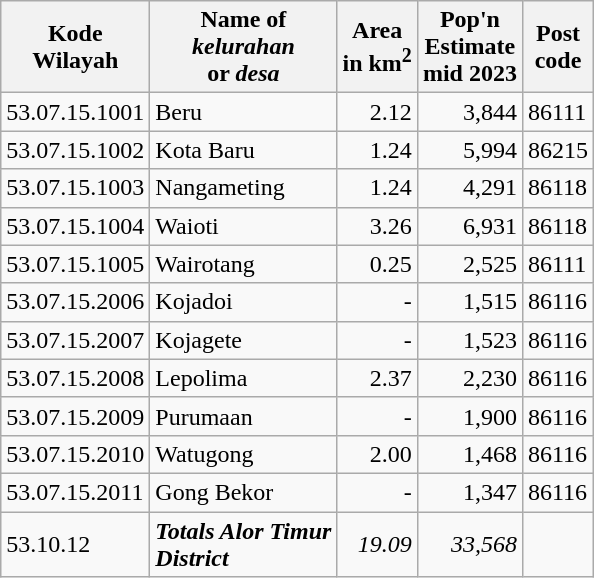<table class="sortable wikitable">
<tr>
<th>Kode<br>Wilayah</th>
<th>Name of <br><em>kelurahan</em> <br>or <em>desa</em></th>
<th>Area <br>in km<sup>2</sup></th>
<th>Pop'n<br>Estimate<br>mid 2023</th>
<th>Post<br>code</th>
</tr>
<tr>
<td>53.07.15.1001</td>
<td>Beru</td>
<td align="right">2.12</td>
<td align="right">3,844</td>
<td>86111</td>
</tr>
<tr>
<td>53.07.15.1002</td>
<td>Kota Baru</td>
<td align="right">1.24</td>
<td align="right">5,994</td>
<td>86215</td>
</tr>
<tr>
<td>53.07.15.1003</td>
<td>Nangameting</td>
<td align="right">1.24</td>
<td align="right">4,291</td>
<td>86118</td>
</tr>
<tr>
<td>53.07.15.1004</td>
<td>Waioti</td>
<td align="right">3.26</td>
<td align="right">6,931</td>
<td>86118</td>
</tr>
<tr>
<td>53.07.15.1005</td>
<td>Wairotang</td>
<td align="right">0.25</td>
<td align="right">2,525</td>
<td>86111</td>
</tr>
<tr>
<td>53.07.15.2006</td>
<td>Kojadoi</td>
<td align="right">-</td>
<td align="right">1,515</td>
<td>86116</td>
</tr>
<tr>
<td>53.07.15.2007</td>
<td>Kojagete</td>
<td align="right">-</td>
<td align="right">1,523</td>
<td>86116</td>
</tr>
<tr>
<td>53.07.15.2008</td>
<td>Lepolima</td>
<td align="right">2.37</td>
<td align="right">2,230</td>
<td>86116</td>
</tr>
<tr>
<td>53.07.15.2009</td>
<td>Purumaan</td>
<td align="right">-</td>
<td align="right">1,900</td>
<td>86116</td>
</tr>
<tr>
<td>53.07.15.2010</td>
<td>Watugong</td>
<td align="right">2.00</td>
<td align="right">1,468</td>
<td>86116</td>
</tr>
<tr>
<td>53.07.15.2011</td>
<td>Gong Bekor</td>
<td align="right">-</td>
<td align="right">1,347</td>
<td>86116</td>
</tr>
<tr>
<td>53.10.12</td>
<td><strong><em>Totals Alor Timur <br>District</em></strong></td>
<td align="right"><em>19.09</em></td>
<td align="right"><em>33,568</em></td>
<td></td>
</tr>
</table>
